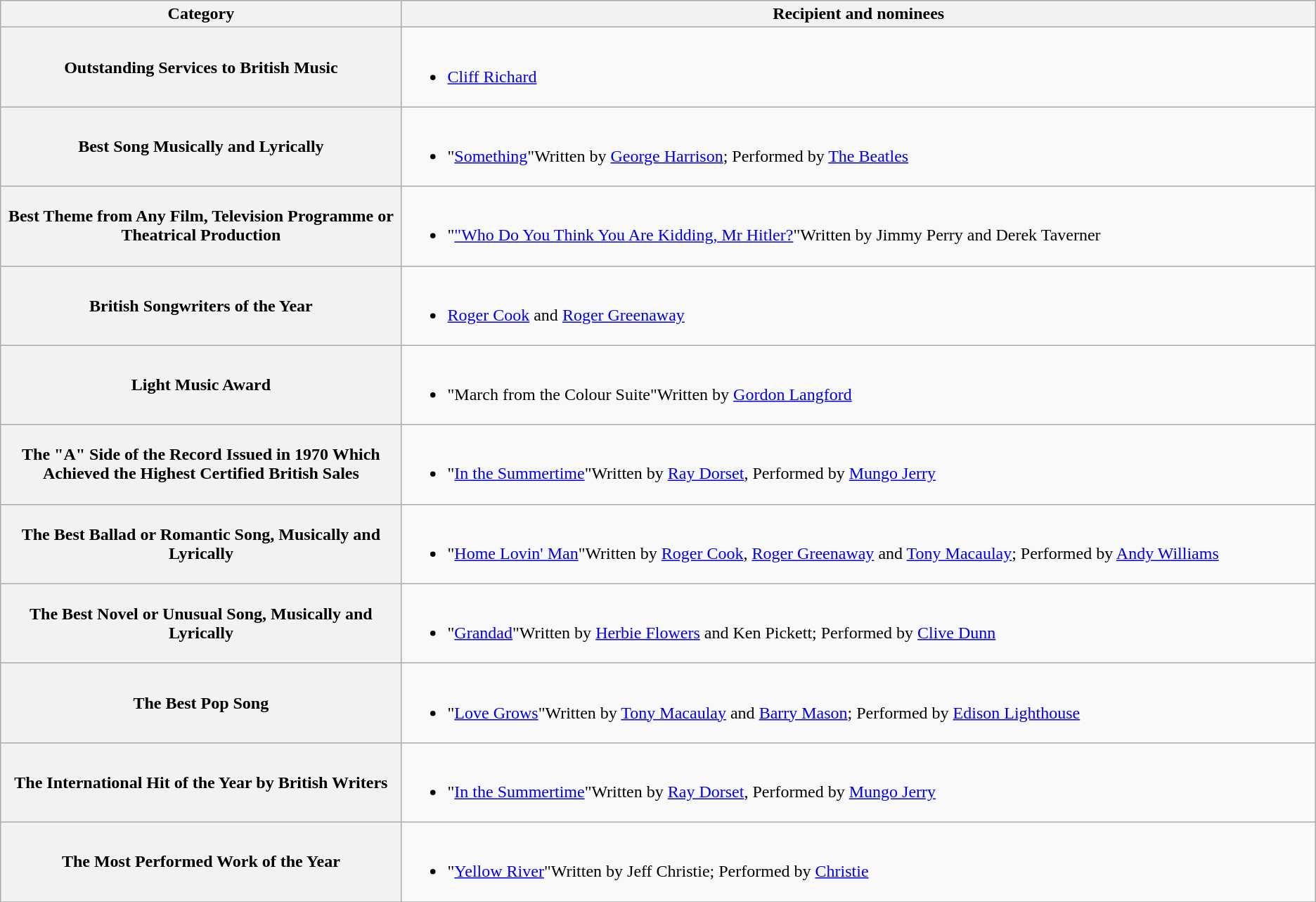<table class="wikitable">
<tr>
<th width="25%">Category</th>
<th width="57%">Recipient and nominees</th>
</tr>
<tr>
<th scope="row">Outstanding Services to British Music</th>
<td><br><ul><li><a href='#'>Cliff Richard</a></li></ul></td>
</tr>
<tr>
<th scope="row">Best Song Musically and Lyrically</th>
<td><br><ul><li>"<a href='#'>Something</a>"Written by <a href='#'>George Harrison</a>; Performed by <a href='#'>The Beatles</a></li></ul></td>
</tr>
<tr>
<th scope="row">Best Theme from Any Film, Television Programme or Theatrical Production</th>
<td><br><ul><li>"<a href='#'>"Who Do You Think You Are Kidding, Mr Hitler?</a>"Written by Jimmy Perry and Derek Taverner</li></ul></td>
</tr>
<tr>
<th scope="row">British Songwriters of the Year</th>
<td><br><ul><li><a href='#'>Roger Cook</a> and <a href='#'>Roger Greenaway</a></li></ul></td>
</tr>
<tr>
<th scope="row">Light Music Award</th>
<td><br><ul><li>"March from the Colour Suite"Written by <a href='#'>Gordon Langford</a></li></ul></td>
</tr>
<tr>
<th scope="row">The "A" Side of the Record Issued in 1970 Which Achieved the Highest Certified British Sales</th>
<td><br><ul><li>"<a href='#'>In the Summertime</a>"Written by <a href='#'>Ray Dorset</a>, Performed by <a href='#'>Mungo Jerry</a></li></ul></td>
</tr>
<tr>
<th scope="row">The Best Ballad or Romantic Song, Musically and Lyrically</th>
<td><br><ul><li>"<a href='#'>Home Lovin' Man</a>"Written by <a href='#'>Roger Cook</a>, <a href='#'>Roger Greenaway</a> and <a href='#'>Tony Macaulay</a>; Performed by <a href='#'>Andy Williams</a></li></ul></td>
</tr>
<tr>
<th scope="row">The Best Novel or Unusual Song, Musically and Lyrically</th>
<td><br><ul><li>"<a href='#'>Grandad</a>"Written by <a href='#'>Herbie Flowers</a> and Ken Pickett; Performed by <a href='#'>Clive Dunn</a></li></ul></td>
</tr>
<tr>
<th scope="row">The Best Pop Song</th>
<td><br><ul><li>"<a href='#'>Love Grows</a>"Written by <a href='#'>Tony Macaulay</a> and <a href='#'>Barry Mason</a>; Performed by <a href='#'>Edison Lighthouse</a></li></ul></td>
</tr>
<tr>
<th scope="row">The International Hit of the Year by British Writers</th>
<td><br><ul><li>"<a href='#'>In the Summertime</a>"Written by <a href='#'>Ray Dorset</a>, Performed by <a href='#'>Mungo Jerry</a></li></ul></td>
</tr>
<tr>
<th scope="row">The Most Performed Work of the Year</th>
<td><br><ul><li>"<a href='#'>Yellow River</a>"Written by Jeff Christie; Performed by <a href='#'>Christie</a></li></ul></td>
</tr>
<tr>
</tr>
</table>
